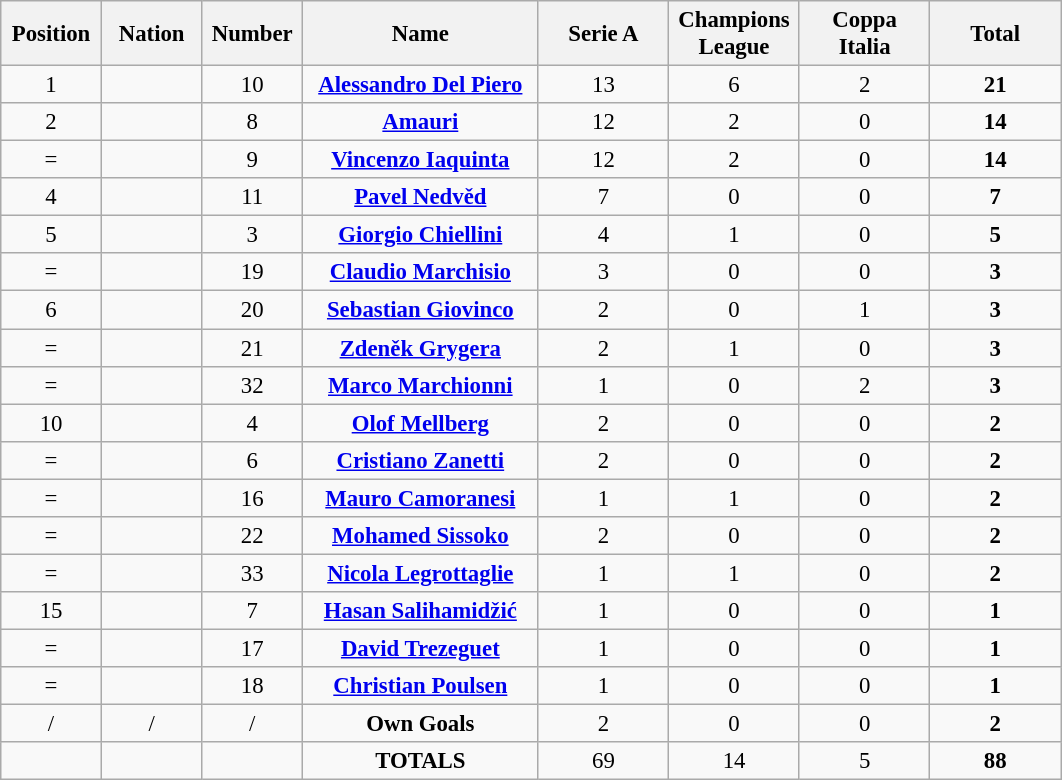<table class="wikitable" style="font-size: 95%; text-align: center;">
<tr>
<th width=60>Position</th>
<th width=60>Nation</th>
<th width=60>Number</th>
<th width=150>Name</th>
<th width=80>Serie A</th>
<th width=80>Champions League</th>
<th width=80>Coppa Italia</th>
<th width=80>Total</th>
</tr>
<tr>
<td>1</td>
<td></td>
<td>10</td>
<td><strong><a href='#'>Alessandro Del Piero</a></strong></td>
<td>13</td>
<td>6</td>
<td>2</td>
<td><strong>21</strong></td>
</tr>
<tr>
<td>2</td>
<td></td>
<td>8</td>
<td><strong><a href='#'>Amauri</a></strong></td>
<td>12</td>
<td>2</td>
<td>0</td>
<td><strong>14</strong></td>
</tr>
<tr>
<td>=</td>
<td></td>
<td>9</td>
<td><strong><a href='#'>Vincenzo Iaquinta</a></strong></td>
<td>12</td>
<td>2</td>
<td>0</td>
<td><strong>14</strong></td>
</tr>
<tr>
<td>4</td>
<td></td>
<td>11</td>
<td><strong><a href='#'>Pavel Nedvěd</a></strong></td>
<td>7</td>
<td>0</td>
<td>0</td>
<td><strong>7</strong></td>
</tr>
<tr>
<td>5</td>
<td></td>
<td>3</td>
<td><strong><a href='#'>Giorgio Chiellini</a></strong></td>
<td>4</td>
<td>1</td>
<td>0</td>
<td><strong>5</strong></td>
</tr>
<tr>
<td>=</td>
<td></td>
<td>19</td>
<td><strong><a href='#'>Claudio Marchisio</a></strong></td>
<td>3</td>
<td>0</td>
<td>0</td>
<td><strong>3</strong></td>
</tr>
<tr>
<td>6</td>
<td></td>
<td>20</td>
<td><strong><a href='#'>Sebastian Giovinco</a></strong></td>
<td>2</td>
<td>0</td>
<td>1</td>
<td><strong>3</strong></td>
</tr>
<tr>
<td>=</td>
<td></td>
<td>21</td>
<td><strong><a href='#'>Zdeněk Grygera</a></strong></td>
<td>2</td>
<td>1</td>
<td>0</td>
<td><strong>3</strong></td>
</tr>
<tr>
<td>=</td>
<td></td>
<td>32</td>
<td><strong><a href='#'>Marco Marchionni</a></strong></td>
<td>1</td>
<td>0</td>
<td>2</td>
<td><strong>3</strong></td>
</tr>
<tr>
<td>10</td>
<td></td>
<td>4</td>
<td><strong><a href='#'>Olof Mellberg</a></strong></td>
<td>2</td>
<td>0</td>
<td>0</td>
<td><strong>2</strong></td>
</tr>
<tr>
<td>=</td>
<td></td>
<td>6</td>
<td><strong><a href='#'>Cristiano Zanetti</a></strong></td>
<td>2</td>
<td>0</td>
<td>0</td>
<td><strong>2</strong></td>
</tr>
<tr>
<td>=</td>
<td></td>
<td>16</td>
<td><strong><a href='#'>Mauro Camoranesi</a></strong></td>
<td>1</td>
<td>1</td>
<td>0</td>
<td><strong>2</strong></td>
</tr>
<tr>
<td>=</td>
<td></td>
<td>22</td>
<td><strong><a href='#'>Mohamed Sissoko</a></strong></td>
<td>2</td>
<td>0</td>
<td>0</td>
<td><strong>2</strong></td>
</tr>
<tr>
<td>=</td>
<td></td>
<td>33</td>
<td><strong><a href='#'>Nicola Legrottaglie</a></strong></td>
<td>1</td>
<td>1</td>
<td>0</td>
<td><strong>2</strong></td>
</tr>
<tr>
<td>15</td>
<td></td>
<td>7</td>
<td><strong><a href='#'>Hasan Salihamidžić</a></strong></td>
<td>1</td>
<td>0</td>
<td>0</td>
<td><strong>1</strong></td>
</tr>
<tr>
<td>=</td>
<td></td>
<td>17</td>
<td><strong><a href='#'>David Trezeguet</a></strong></td>
<td>1</td>
<td>0</td>
<td>0</td>
<td><strong>1</strong></td>
</tr>
<tr>
<td>=</td>
<td></td>
<td>18</td>
<td><strong><a href='#'>Christian Poulsen</a></strong></td>
<td>1</td>
<td>0</td>
<td>0</td>
<td><strong>1</strong></td>
</tr>
<tr>
<td>/</td>
<td>/</td>
<td>/</td>
<td><strong>Own Goals</strong></td>
<td>2</td>
<td>0</td>
<td>0</td>
<td><strong>2</strong></td>
</tr>
<tr>
<td></td>
<td></td>
<td></td>
<td><strong>TOTALS</strong></td>
<td>69</td>
<td>14</td>
<td>5</td>
<td><strong>88</strong></td>
</tr>
</table>
